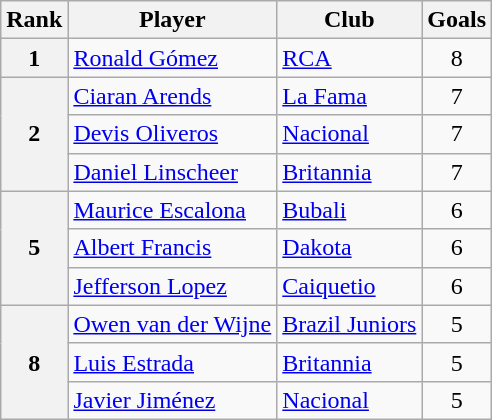<table class="wikitable" style="text-align:center">
<tr>
<th>Rank</th>
<th>Player</th>
<th>Club</th>
<th>Goals</th>
</tr>
<tr>
<th>1</th>
<td align="left"> <a href='#'>Ronald Gómez</a></td>
<td align="left"><a href='#'>RCA</a></td>
<td>8</td>
</tr>
<tr>
<th rowspan="3">2</th>
<td align="left"> <a href='#'>Ciaran Arends</a></td>
<td align="left"><a href='#'>La Fama</a></td>
<td>7</td>
</tr>
<tr>
<td align="left"> <a href='#'>Devis Oliveros</a></td>
<td align="left"><a href='#'>Nacional</a></td>
<td>7</td>
</tr>
<tr>
<td align="left"> <a href='#'>Daniel Linscheer</a></td>
<td align="left"><a href='#'>Britannia</a></td>
<td>7</td>
</tr>
<tr>
<th rowspan="3">5</th>
<td align="left"> <a href='#'>Maurice Escalona</a></td>
<td align="left"><a href='#'>Bubali</a></td>
<td>6</td>
</tr>
<tr>
<td align="left"> <a href='#'>Albert Francis</a></td>
<td align="left"><a href='#'>Dakota</a></td>
<td>6</td>
</tr>
<tr>
<td align="left"> <a href='#'>Jefferson Lopez</a></td>
<td align="left"><a href='#'>Caiquetio</a></td>
<td>6</td>
</tr>
<tr>
<th rowspan="3">8</th>
<td align="left"> <a href='#'>Owen van der Wijne</a></td>
<td align="left"><a href='#'>Brazil Juniors</a></td>
<td>5</td>
</tr>
<tr>
<td align="left"> <a href='#'>Luis Estrada</a></td>
<td align="left"><a href='#'>Britannia</a></td>
<td>5</td>
</tr>
<tr>
<td align="left"> <a href='#'>Javier Jiménez</a></td>
<td align="left"><a href='#'>Nacional</a></td>
<td>5</td>
</tr>
</table>
